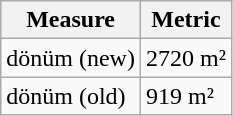<table class="wikitable sortable">
<tr>
<th>Measure</th>
<th>Metric</th>
</tr>
<tr>
<td>dönüm (new)</td>
<td>2720 m²</td>
</tr>
<tr>
<td>dönüm (old)</td>
<td>919 m²</td>
</tr>
</table>
